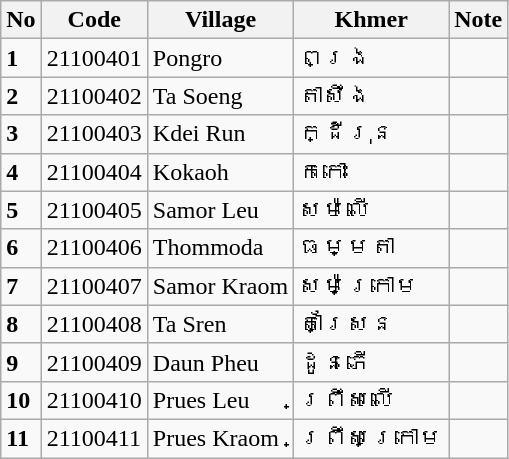<table class="wikitable">
<tr>
<th>No</th>
<th>Code</th>
<th>Village</th>
<th>Khmer</th>
<th>Note</th>
</tr>
<tr>
<td><strong>1</strong></td>
<td>21100401</td>
<td>Pongro</td>
<td>ពង្រ</td>
<td></td>
</tr>
<tr>
<td><strong>2</strong></td>
<td>21100402</td>
<td>Ta Soeng</td>
<td>តាសឹង</td>
<td></td>
</tr>
<tr>
<td><strong>3</strong></td>
<td>21100403</td>
<td>Kdei Run</td>
<td>ក្ដីរុន</td>
<td></td>
</tr>
<tr>
<td><strong>4</strong></td>
<td>21100404</td>
<td>Kokaoh</td>
<td>កកោះ</td>
<td></td>
</tr>
<tr>
<td><strong>5</strong></td>
<td>21100405</td>
<td>Samor Leu</td>
<td>សម៉លើ</td>
<td></td>
</tr>
<tr>
<td><strong>6</strong></td>
<td>21100406</td>
<td>Thommoda</td>
<td>ធម្មតា</td>
<td></td>
</tr>
<tr>
<td><strong>7</strong></td>
<td>21100407</td>
<td>Samor Kraom</td>
<td>សម៉ក្រោម</td>
<td></td>
</tr>
<tr>
<td><strong>8</strong></td>
<td>21100408</td>
<td>Ta Sren</td>
<td>តាស្រែន</td>
<td></td>
</tr>
<tr>
<td><strong>9</strong></td>
<td>21100409</td>
<td>Daun Pheu</td>
<td>ដូនភើ</td>
<td></td>
</tr>
<tr>
<td><strong>10</strong></td>
<td>21100410</td>
<td>Prues Leu</td>
<td>ព្រឹសលើ</td>
<td></td>
</tr>
<tr>
<td><strong>11</strong></td>
<td>21100411</td>
<td>Prues  Kraom</td>
<td>ព្រឹសក្រោម</td>
<td></td>
</tr>
</table>
